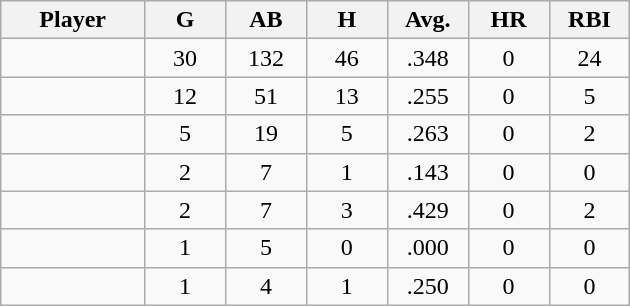<table class="wikitable sortable">
<tr>
<th bgcolor="#DDDDFF" width="16%">Player</th>
<th bgcolor="#DDDDFF" width="9%">G</th>
<th bgcolor="#DDDDFF" width="9%">AB</th>
<th bgcolor="#DDDDFF" width="9%">H</th>
<th bgcolor="#DDDDFF" width="9%">Avg.</th>
<th bgcolor="#DDDDFF" width="9%">HR</th>
<th bgcolor="#DDDDFF" width="9%">RBI</th>
</tr>
<tr align="center">
<td></td>
<td>30</td>
<td>132</td>
<td>46</td>
<td>.348</td>
<td>0</td>
<td>24</td>
</tr>
<tr align="center">
<td></td>
<td>12</td>
<td>51</td>
<td>13</td>
<td>.255</td>
<td>0</td>
<td>5</td>
</tr>
<tr align="center">
<td></td>
<td>5</td>
<td>19</td>
<td>5</td>
<td>.263</td>
<td>0</td>
<td>2</td>
</tr>
<tr align="center">
<td></td>
<td>2</td>
<td>7</td>
<td>1</td>
<td>.143</td>
<td>0</td>
<td>0</td>
</tr>
<tr align="center">
<td></td>
<td>2</td>
<td>7</td>
<td>3</td>
<td>.429</td>
<td>0</td>
<td>2</td>
</tr>
<tr align="center">
<td></td>
<td>1</td>
<td>5</td>
<td>0</td>
<td>.000</td>
<td>0</td>
<td>0</td>
</tr>
<tr align="center">
<td></td>
<td>1</td>
<td>4</td>
<td>1</td>
<td>.250</td>
<td>0</td>
<td>0</td>
</tr>
</table>
